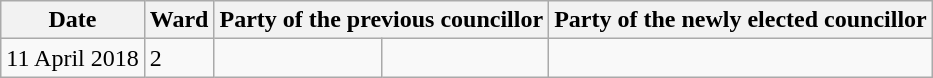<table class="wikitable">
<tr>
<th>Date</th>
<th>Ward</th>
<th colspan=2>Party of the previous councillor</th>
<th colspan=2>Party of the newly elected councillor</th>
</tr>
<tr>
<td>11 April 2018</td>
<td>2</td>
<td></td>
<td></td>
</tr>
</table>
